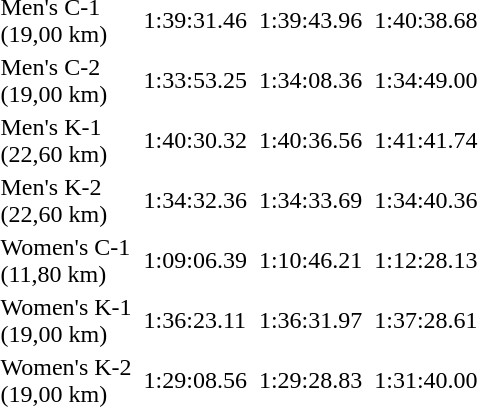<table>
<tr>
<td>Men's C-1 <br>(19,00 km)</td>
<td></td>
<td>1:39:31.46</td>
<td></td>
<td>1:39:43.96</td>
<td></td>
<td>1:40:38.68</td>
</tr>
<tr>
<td>Men's C-2<br>(19,00 km)</td>
<td></td>
<td>1:33:53.25</td>
<td></td>
<td>1:34:08.36</td>
<td></td>
<td>1:34:49.00</td>
</tr>
<tr>
<td>Men's K-1<br>(22,60 km)</td>
<td></td>
<td>1:40:30.32</td>
<td></td>
<td>1:40:36.56</td>
<td></td>
<td>1:41:41.74</td>
</tr>
<tr>
<td>Men's K-2<br>(22,60 km)</td>
<td></td>
<td>1:34:32.36</td>
<td></td>
<td>1:34:33.69</td>
<td></td>
<td>1:34:40.36</td>
</tr>
<tr>
<td>Women's C-1 <br>(11,80 km)</td>
<td></td>
<td>1:09:06.39</td>
<td></td>
<td>1:10:46.21</td>
<td></td>
<td>1:12:28.13</td>
</tr>
<tr>
<td>Women's K-1 <br>(19,00 km)</td>
<td></td>
<td>1:36:23.11</td>
<td></td>
<td>1:36:31.97</td>
<td></td>
<td>1:37:28.61</td>
</tr>
<tr>
<td>Women's K-2<br>(19,00 km)</td>
<td></td>
<td>1:29:08.56</td>
<td></td>
<td>1:29:28.83</td>
<td></td>
<td>1:31:40.00</td>
</tr>
</table>
